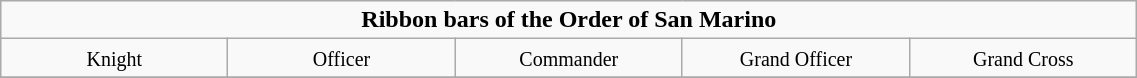<table align=center class=wikitable width=60%>
<tr>
<td colspan=5 style="text-align:center;"><strong>Ribbon bars of the Order of San Marino</strong></td>
</tr>
<tr>
<td width=20% valign=top align=center><small>Knight</small></td>
<td width=20% valign=top align=center><small>Officer</small></td>
<td width=20% valign=top align=center><small>Commander</small></td>
<td width=20% valign=top align=center><small>Grand Officer</small></td>
<td width=20% valign=top align=center><small>Grand Cross</small></td>
</tr>
<tr>
</tr>
</table>
